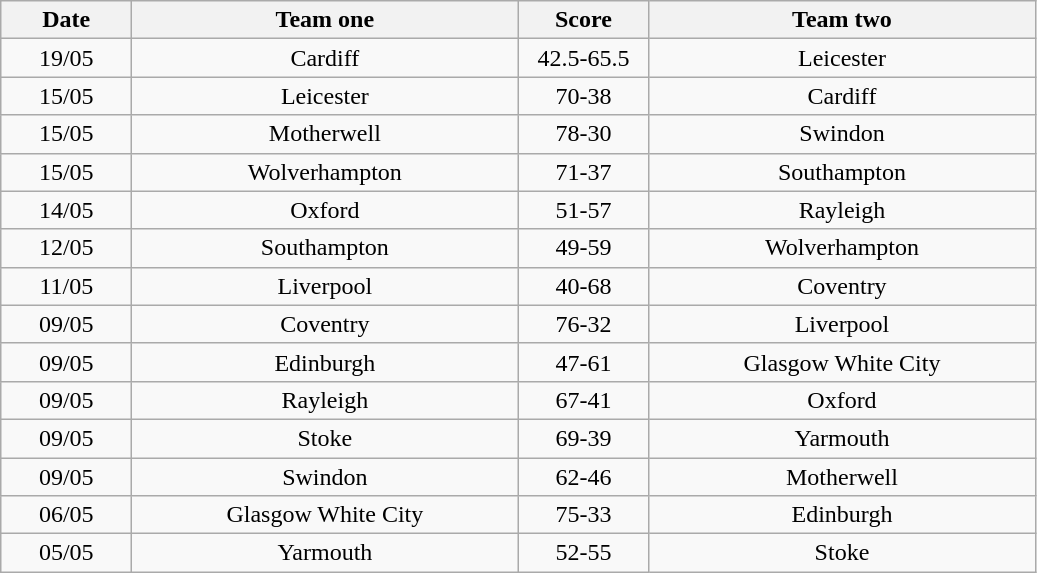<table class="wikitable" style="text-align: center">
<tr>
<th width=80>Date</th>
<th width=250>Team one</th>
<th width=80>Score</th>
<th width=250>Team two</th>
</tr>
<tr>
<td>19/05</td>
<td>Cardiff</td>
<td>42.5-65.5</td>
<td>Leicester</td>
</tr>
<tr>
<td>15/05</td>
<td>Leicester</td>
<td>70-38</td>
<td>Cardiff</td>
</tr>
<tr>
<td>15/05</td>
<td>Motherwell</td>
<td>78-30</td>
<td>Swindon</td>
</tr>
<tr>
<td>15/05</td>
<td>Wolverhampton</td>
<td>71-37</td>
<td>Southampton</td>
</tr>
<tr>
<td>14/05</td>
<td>Oxford</td>
<td>51-57</td>
<td>Rayleigh</td>
</tr>
<tr>
<td>12/05</td>
<td>Southampton</td>
<td>49-59</td>
<td>Wolverhampton</td>
</tr>
<tr>
<td>11/05</td>
<td>Liverpool</td>
<td>40-68</td>
<td>Coventry</td>
</tr>
<tr>
<td>09/05</td>
<td>Coventry</td>
<td>76-32</td>
<td>Liverpool</td>
</tr>
<tr>
<td>09/05</td>
<td>Edinburgh</td>
<td>47-61</td>
<td>Glasgow White City</td>
</tr>
<tr>
<td>09/05</td>
<td>Rayleigh</td>
<td>67-41</td>
<td>Oxford</td>
</tr>
<tr>
<td>09/05</td>
<td>Stoke</td>
<td>69-39</td>
<td>Yarmouth</td>
</tr>
<tr>
<td>09/05</td>
<td>Swindon</td>
<td>62-46</td>
<td>Motherwell</td>
</tr>
<tr>
<td>06/05</td>
<td>Glasgow White City</td>
<td>75-33</td>
<td>Edinburgh</td>
</tr>
<tr>
<td>05/05</td>
<td>Yarmouth</td>
<td>52-55</td>
<td>Stoke</td>
</tr>
</table>
